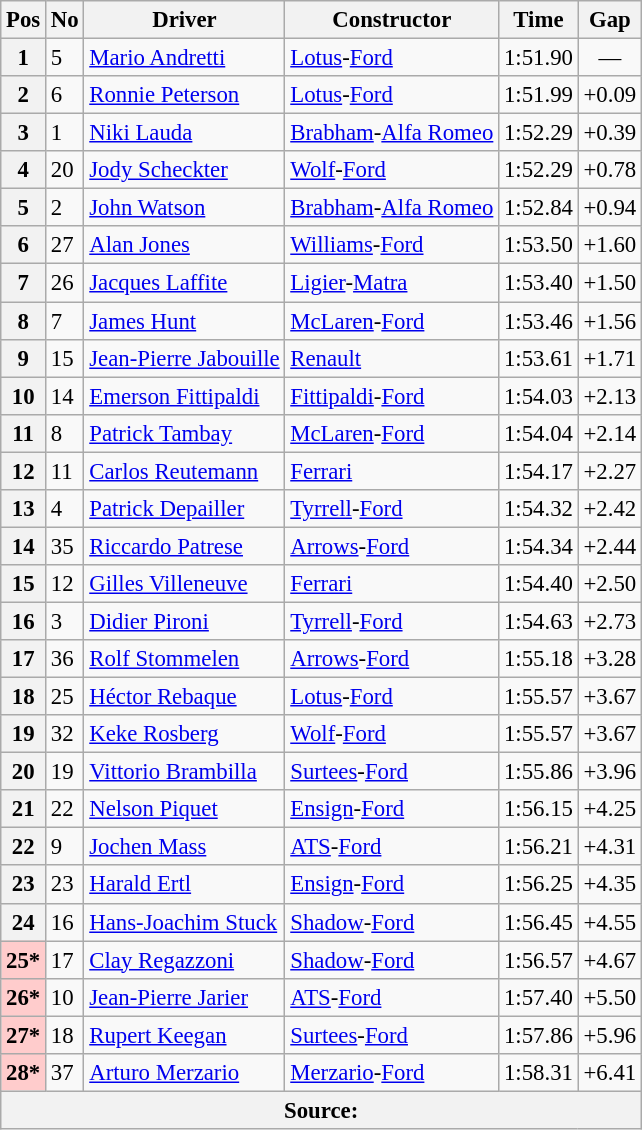<table class="wikitable sortable" style="font-size:95%;">
<tr>
<th>Pos</th>
<th>No</th>
<th>Driver</th>
<th>Constructor</th>
<th>Time</th>
<th>Gap</th>
</tr>
<tr>
<th>1</th>
<td>5</td>
<td> <a href='#'>Mario Andretti</a></td>
<td><a href='#'>Lotus</a>-<a href='#'>Ford</a></td>
<td>1:51.90</td>
<td align="center">—</td>
</tr>
<tr>
<th>2</th>
<td>6</td>
<td> <a href='#'>Ronnie Peterson</a></td>
<td><a href='#'>Lotus</a>-<a href='#'>Ford</a></td>
<td>1:51.99</td>
<td>+0.09</td>
</tr>
<tr>
<th>3</th>
<td>1</td>
<td> <a href='#'>Niki Lauda</a></td>
<td><a href='#'>Brabham</a>-<a href='#'>Alfa Romeo</a></td>
<td>1:52.29</td>
<td>+0.39</td>
</tr>
<tr>
<th>4</th>
<td>20</td>
<td> <a href='#'>Jody Scheckter</a></td>
<td><a href='#'>Wolf</a>-<a href='#'>Ford</a></td>
<td>1:52.29</td>
<td>+0.78</td>
</tr>
<tr>
<th>5</th>
<td>2</td>
<td> <a href='#'>John Watson</a></td>
<td><a href='#'>Brabham</a>-<a href='#'>Alfa Romeo</a></td>
<td>1:52.84</td>
<td>+0.94</td>
</tr>
<tr>
<th>6</th>
<td>27</td>
<td> <a href='#'>Alan Jones</a></td>
<td><a href='#'>Williams</a>-<a href='#'>Ford</a></td>
<td>1:53.50</td>
<td>+1.60</td>
</tr>
<tr>
<th>7</th>
<td>26</td>
<td> <a href='#'>Jacques Laffite</a></td>
<td><a href='#'>Ligier</a>-<a href='#'>Matra</a></td>
<td>1:53.40</td>
<td>+1.50</td>
</tr>
<tr>
<th>8</th>
<td>7</td>
<td> <a href='#'>James Hunt</a></td>
<td><a href='#'>McLaren</a>-<a href='#'>Ford</a></td>
<td>1:53.46</td>
<td>+1.56</td>
</tr>
<tr>
<th>9</th>
<td>15</td>
<td> <a href='#'>Jean-Pierre Jabouille</a></td>
<td><a href='#'>Renault</a></td>
<td>1:53.61</td>
<td>+1.71</td>
</tr>
<tr>
<th>10</th>
<td>14</td>
<td> <a href='#'>Emerson Fittipaldi</a></td>
<td><a href='#'>Fittipaldi</a>-<a href='#'>Ford</a></td>
<td>1:54.03</td>
<td>+2.13</td>
</tr>
<tr>
<th>11</th>
<td>8</td>
<td> <a href='#'>Patrick Tambay</a></td>
<td><a href='#'>McLaren</a>-<a href='#'>Ford</a></td>
<td>1:54.04</td>
<td>+2.14</td>
</tr>
<tr>
<th>12</th>
<td>11</td>
<td> <a href='#'>Carlos Reutemann</a></td>
<td><a href='#'>Ferrari</a></td>
<td>1:54.17</td>
<td>+2.27</td>
</tr>
<tr>
<th>13</th>
<td>4</td>
<td> <a href='#'>Patrick Depailler</a></td>
<td><a href='#'>Tyrrell</a>-<a href='#'>Ford</a></td>
<td>1:54.32</td>
<td>+2.42</td>
</tr>
<tr>
<th>14</th>
<td>35</td>
<td> <a href='#'>Riccardo Patrese</a></td>
<td><a href='#'>Arrows</a>-<a href='#'>Ford</a></td>
<td>1:54.34</td>
<td>+2.44</td>
</tr>
<tr>
<th>15</th>
<td>12</td>
<td> <a href='#'>Gilles Villeneuve</a></td>
<td><a href='#'>Ferrari</a></td>
<td>1:54.40</td>
<td>+2.50</td>
</tr>
<tr>
<th>16</th>
<td>3</td>
<td> <a href='#'>Didier Pironi</a></td>
<td><a href='#'>Tyrrell</a>-<a href='#'>Ford</a></td>
<td>1:54.63</td>
<td>+2.73</td>
</tr>
<tr>
<th>17</th>
<td>36</td>
<td> <a href='#'>Rolf Stommelen</a></td>
<td><a href='#'>Arrows</a>-<a href='#'>Ford</a></td>
<td>1:55.18</td>
<td>+3.28</td>
</tr>
<tr>
<th>18</th>
<td>25</td>
<td> <a href='#'>Héctor Rebaque</a></td>
<td><a href='#'>Lotus</a>-<a href='#'>Ford</a></td>
<td>1:55.57</td>
<td>+3.67</td>
</tr>
<tr>
<th>19</th>
<td>32</td>
<td> <a href='#'>Keke Rosberg</a></td>
<td><a href='#'>Wolf</a>-<a href='#'>Ford</a></td>
<td>1:55.57</td>
<td>+3.67</td>
</tr>
<tr>
<th>20</th>
<td>19</td>
<td> <a href='#'>Vittorio Brambilla</a></td>
<td><a href='#'>Surtees</a>-<a href='#'>Ford</a></td>
<td>1:55.86</td>
<td>+3.96</td>
</tr>
<tr>
<th>21</th>
<td>22</td>
<td> <a href='#'>Nelson Piquet</a></td>
<td><a href='#'>Ensign</a>-<a href='#'>Ford</a></td>
<td>1:56.15</td>
<td>+4.25</td>
</tr>
<tr>
<th>22</th>
<td>9</td>
<td> <a href='#'>Jochen Mass</a></td>
<td><a href='#'>ATS</a>-<a href='#'>Ford</a></td>
<td>1:56.21</td>
<td>+4.31</td>
</tr>
<tr>
<th>23</th>
<td>23</td>
<td> <a href='#'>Harald Ertl</a></td>
<td><a href='#'>Ensign</a>-<a href='#'>Ford</a></td>
<td>1:56.25</td>
<td>+4.35</td>
</tr>
<tr>
<th>24</th>
<td>16</td>
<td> <a href='#'>Hans-Joachim Stuck</a></td>
<td><a href='#'>Shadow</a>-<a href='#'>Ford</a></td>
<td>1:56.45</td>
<td>+4.55</td>
</tr>
<tr>
<th style="background:#ffcccc;">25*</th>
<td>17</td>
<td> <a href='#'>Clay Regazzoni</a></td>
<td><a href='#'>Shadow</a>-<a href='#'>Ford</a></td>
<td>1:56.57</td>
<td>+4.67</td>
</tr>
<tr>
<th style="background:#ffcccc;">26*</th>
<td>10</td>
<td> <a href='#'>Jean-Pierre Jarier</a></td>
<td><a href='#'>ATS</a>-<a href='#'>Ford</a></td>
<td>1:57.40</td>
<td>+5.50</td>
</tr>
<tr>
<th style="background:#ffcccc;">27*</th>
<td>18</td>
<td> <a href='#'>Rupert Keegan</a></td>
<td><a href='#'>Surtees</a>-<a href='#'>Ford</a></td>
<td>1:57.86</td>
<td>+5.96</td>
</tr>
<tr>
<th style="background:#ffcccc;">28*</th>
<td>37</td>
<td> <a href='#'>Arturo Merzario</a></td>
<td><a href='#'>Merzario</a>-<a href='#'>Ford</a></td>
<td>1:58.31</td>
<td>+6.41</td>
</tr>
<tr>
<th colspan="6">Source:</th>
</tr>
</table>
